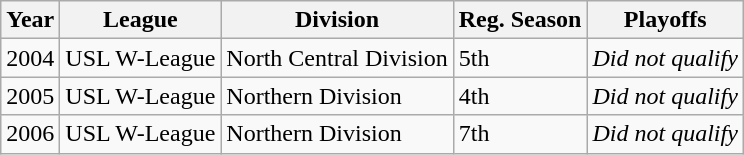<table class="wikitable">
<tr>
<th>Year</th>
<th>League</th>
<th>Division</th>
<th>Reg. Season</th>
<th>Playoffs</th>
</tr>
<tr>
<td>2004</td>
<td>USL W-League</td>
<td>North Central Division</td>
<td>5th</td>
<td><em>Did not qualify</em></td>
</tr>
<tr>
<td>2005</td>
<td>USL W-League</td>
<td>Northern Division</td>
<td>4th</td>
<td><em>Did not qualify</em></td>
</tr>
<tr>
<td>2006</td>
<td>USL W-League</td>
<td>Northern Division</td>
<td>7th</td>
<td><em>Did not qualify</em></td>
</tr>
</table>
